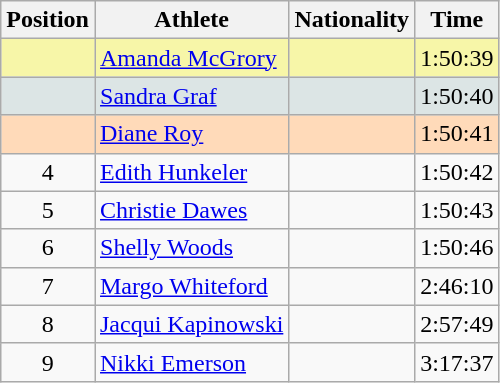<table class="wikitable sortable">
<tr>
<th>Position</th>
<th>Athlete</th>
<th>Nationality</th>
<th>Time</th>
</tr>
<tr bgcolor=#F7F6A8>
<td align=center></td>
<td><a href='#'>Amanda McGrory</a></td>
<td></td>
<td>1:50:39</td>
</tr>
<tr bgcolor=#DCE5E5>
<td align=center></td>
<td><a href='#'>Sandra Graf</a></td>
<td></td>
<td>1:50:40</td>
</tr>
<tr bgcolor=#FFDAB9>
<td align=center></td>
<td><a href='#'>Diane Roy</a></td>
<td></td>
<td>1:50:41</td>
</tr>
<tr>
<td align=center>4</td>
<td><a href='#'>Edith Hunkeler</a></td>
<td></td>
<td>1:50:42</td>
</tr>
<tr>
<td align=center>5</td>
<td><a href='#'>Christie Dawes</a></td>
<td></td>
<td>1:50:43</td>
</tr>
<tr>
<td align=center>6</td>
<td><a href='#'>Shelly Woods</a></td>
<td></td>
<td>1:50:46</td>
</tr>
<tr>
<td align=center>7</td>
<td><a href='#'>Margo Whiteford</a></td>
<td></td>
<td>2:46:10</td>
</tr>
<tr>
<td align=center>8</td>
<td><a href='#'>Jacqui Kapinowski</a></td>
<td></td>
<td>2:57:49</td>
</tr>
<tr>
<td align=center>9</td>
<td><a href='#'>Nikki Emerson</a></td>
<td></td>
<td>3:17:37</td>
</tr>
</table>
